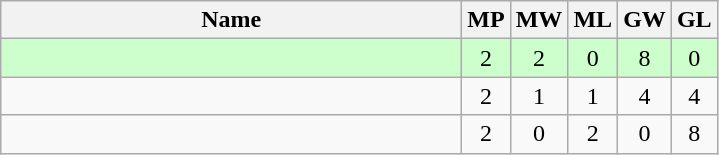<table class=wikitable style="text-align:center">
<tr>
<th width=300>Name</th>
<th width=20>MP</th>
<th width=20>MW</th>
<th width=20>ML</th>
<th width=20>GW</th>
<th width=20>GL</th>
</tr>
<tr style="background-color:#ccffcc;">
<td style="text-align:left;"><strong></strong></td>
<td>2</td>
<td>2</td>
<td>0</td>
<td>8</td>
<td>0</td>
</tr>
<tr>
<td style="text-align:left;"></td>
<td>2</td>
<td>1</td>
<td>1</td>
<td>4</td>
<td>4</td>
</tr>
<tr>
<td style="text-align:left;"></td>
<td>2</td>
<td>0</td>
<td>2</td>
<td>0</td>
<td>8</td>
</tr>
</table>
